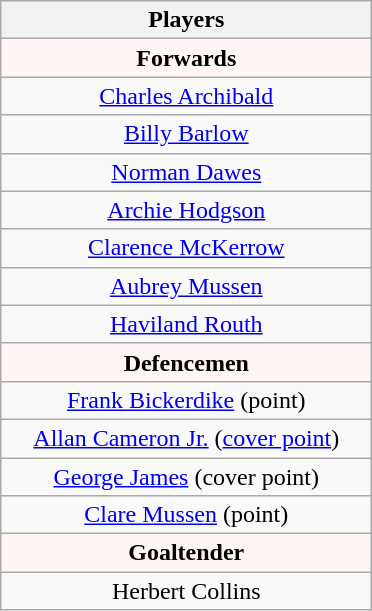<table class="wikitable" style="text-align:center;">
<tr>
<th style="width: 240px;">Players</th>
</tr>
<tr style="font-weight:bold; background-color:#FFF5F5;">
<td colspan="1" align="center"><strong>Forwards</strong></td>
</tr>
<tr>
<td><a href='#'>Charles Archibald</a></td>
</tr>
<tr>
<td><a href='#'>Billy Barlow</a></td>
</tr>
<tr>
<td><a href='#'>Norman Dawes</a></td>
</tr>
<tr>
<td><a href='#'>Archie Hodgson</a></td>
</tr>
<tr>
<td><a href='#'>Clarence McKerrow</a></td>
</tr>
<tr>
<td><a href='#'>Aubrey Mussen</a></td>
</tr>
<tr>
<td><a href='#'>Haviland Routh</a></td>
</tr>
<tr style="font-weight:bold; background-color:#FFF5F5;">
<td colspan="1" align="center"><strong>Defencemen</strong></td>
</tr>
<tr>
<td><a href='#'>Frank Bickerdike</a> (point)</td>
</tr>
<tr>
<td><a href='#'>Allan Cameron Jr.</a> (<a href='#'>cover point</a>)</td>
</tr>
<tr>
<td><a href='#'>George James</a> (cover point)</td>
</tr>
<tr>
<td><a href='#'>Clare Mussen</a> (point)</td>
</tr>
<tr style="font-weight:bold; background-color:#FFF5F5;">
<td colspan="1" align="center"><strong>Goaltender</strong></td>
</tr>
<tr>
<td>Herbert Collins</td>
</tr>
</table>
